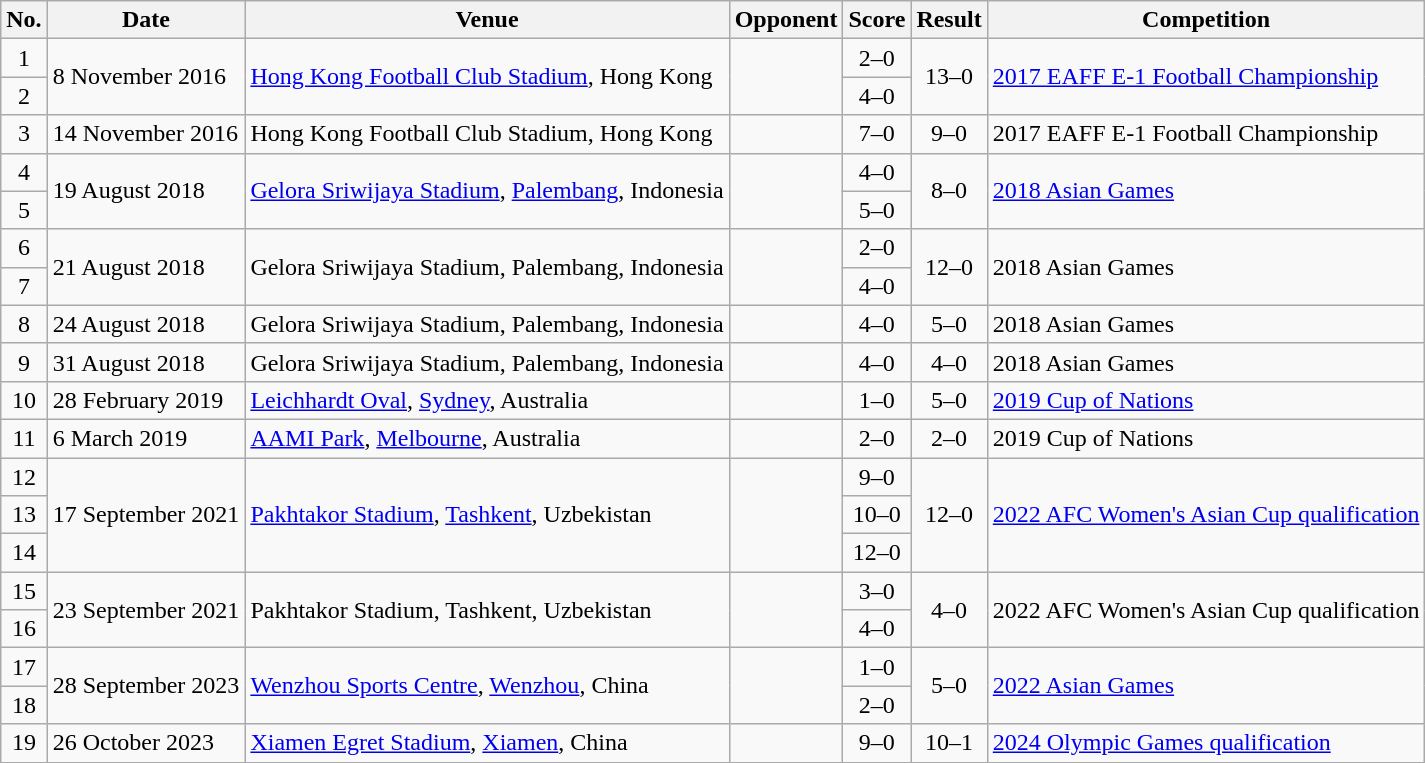<table class="wikitable sortable">
<tr>
<th scope="col">No.</th>
<th scope="col">Date</th>
<th scope="col">Venue</th>
<th scope="col">Opponent</th>
<th scope="col">Score</th>
<th scope="col">Result</th>
<th scope="col">Competition</th>
</tr>
<tr>
<td align=center>1</td>
<td rowspan=2>8 November 2016</td>
<td rowspan=2><a href='#'>Hong Kong Football Club Stadium</a>, Hong Kong</td>
<td rowspan=2></td>
<td align=center>2–0</td>
<td rowspan=2 align=center>13–0</td>
<td rowspan=2><a href='#'>2017 EAFF E-1 Football Championship</a></td>
</tr>
<tr>
<td align=center>2</td>
<td align=center>4–0</td>
</tr>
<tr>
<td align=center>3</td>
<td>14 November 2016</td>
<td>Hong Kong Football Club Stadium, Hong Kong</td>
<td></td>
<td align=center>7–0</td>
<td align=center>9–0</td>
<td>2017 EAFF E-1 Football Championship</td>
</tr>
<tr>
<td align=center>4</td>
<td rowspan=2>19 August 2018</td>
<td rowspan=2><a href='#'>Gelora Sriwijaya Stadium</a>, <a href='#'>Palembang</a>, Indonesia</td>
<td rowspan=2></td>
<td align=center>4–0</td>
<td rowspan=2 align=center>8–0</td>
<td rowspan=2><a href='#'>2018 Asian Games</a></td>
</tr>
<tr>
<td align=center>5</td>
<td align=center>5–0</td>
</tr>
<tr>
<td align=center>6</td>
<td rowspan=2>21 August 2018</td>
<td rowspan="2">Gelora Sriwijaya Stadium, Palembang, Indonesia</td>
<td rowspan=2></td>
<td align=center>2–0</td>
<td rowspan=2 align=center>12–0</td>
<td rowspan=2>2018 Asian Games</td>
</tr>
<tr>
<td align=center>7</td>
<td align=center>4–0</td>
</tr>
<tr>
<td align=center>8</td>
<td>24 August 2018</td>
<td>Gelora Sriwijaya Stadium, Palembang, Indonesia</td>
<td></td>
<td align=center>4–0</td>
<td align=center>5–0</td>
<td>2018 Asian Games</td>
</tr>
<tr>
<td align=center>9</td>
<td>31 August 2018</td>
<td>Gelora Sriwijaya Stadium, Palembang, Indonesia</td>
<td></td>
<td align=center>4–0</td>
<td align=center>4–0</td>
<td>2018 Asian Games</td>
</tr>
<tr>
<td align=center>10</td>
<td>28 February 2019</td>
<td><a href='#'>Leichhardt Oval</a>, <a href='#'>Sydney</a>, Australia</td>
<td></td>
<td align=center>1–0</td>
<td align=center>5–0</td>
<td><a href='#'>2019 Cup of Nations</a></td>
</tr>
<tr>
<td align=center>11</td>
<td>6 March 2019</td>
<td><a href='#'>AAMI Park</a>, <a href='#'>Melbourne</a>, Australia</td>
<td></td>
<td align=center>2–0</td>
<td align=center>2–0</td>
<td>2019 Cup of Nations</td>
</tr>
<tr>
<td align=center>12</td>
<td rowspan=3>17 September 2021</td>
<td rowspan=3><a href='#'>Pakhtakor Stadium</a>, <a href='#'>Tashkent</a>, Uzbekistan</td>
<td rowspan=3></td>
<td align=center>9–0</td>
<td rowspan=3 align=center>12–0</td>
<td rowspan=3><a href='#'>2022 AFC Women's Asian Cup qualification</a></td>
</tr>
<tr>
<td align=center>13</td>
<td align=center>10–0</td>
</tr>
<tr>
<td align=center>14</td>
<td align=center>12–0</td>
</tr>
<tr>
<td align=center>15</td>
<td rowspan=2>23 September 2021</td>
<td rowspan=2>Pakhtakor Stadium, Tashkent, Uzbekistan</td>
<td rowspan=2></td>
<td align=center>3–0</td>
<td rowspan=2 align=center>4–0</td>
<td rowspan=2>2022 AFC Women's Asian Cup qualification</td>
</tr>
<tr>
<td align=center>16</td>
<td align=center>4–0</td>
</tr>
<tr>
<td align=center>17</td>
<td rowspan="2">28 September 2023</td>
<td rowspan="2"><a href='#'>Wenzhou Sports Centre</a>, <a href='#'>Wenzhou</a>, China</td>
<td rowspan="2"></td>
<td align=center>1–0</td>
<td rowspan="2" align=center>5–0</td>
<td rowspan="2"><a href='#'>2022 Asian Games</a></td>
</tr>
<tr>
<td align=center>18</td>
<td align=center>2–0</td>
</tr>
<tr>
<td align=center>19</td>
<td>26 October 2023</td>
<td><a href='#'>Xiamen Egret Stadium</a>, <a href='#'>Xiamen</a>, China</td>
<td></td>
<td align="center">9–0</td>
<td align="center">10–1</td>
<td><a href='#'>2024 Olympic Games qualification</a></td>
</tr>
</table>
